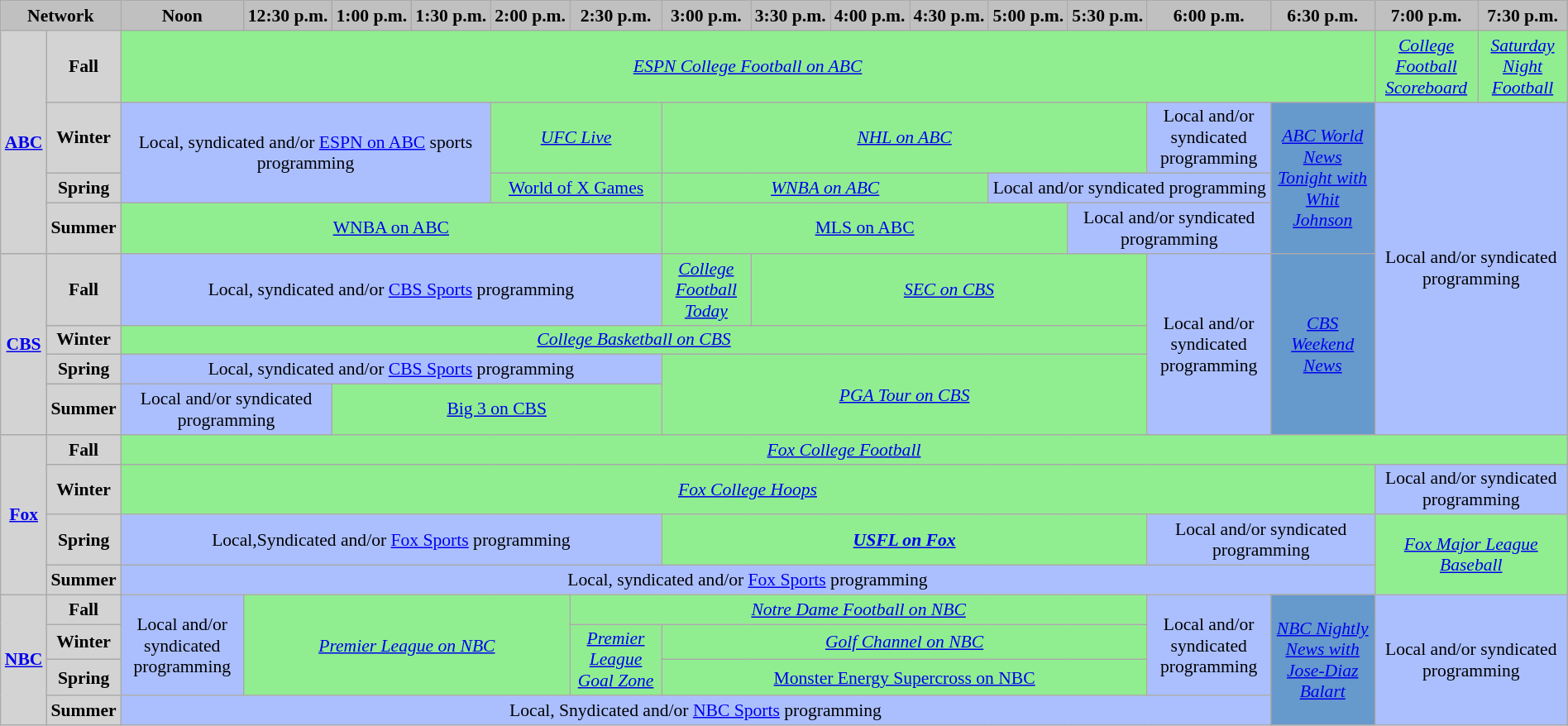<table class="wikitable" style="width:100%;margin-right:0;font-size:90%;text-align:center">
<tr>
<th colspan="2" style="background:#C0C0C0; text-align:center;">Network</th>
<th style="background:#C0C0C0; text-align:center;">Noon</th>
<th style="background:#C0C0C0; text-align:center;">12:30 p.m.</th>
<th style="background:#C0C0C0; text-align:center;">1:00 p.m.</th>
<th style="background:#C0C0C0; text-align:center;">1:30 p.m.</th>
<th style="background:#C0C0C0; text-align:center;">2:00 p.m.</th>
<th style="background:#C0C0C0; text-align:center;">2:30 p.m.</th>
<th style="background:#C0C0C0; text-align:center;">3:00 p.m.</th>
<th style="background:#C0C0C0; text-align:center;">3:30 p.m.</th>
<th style="background:#C0C0C0; text-align:center;">4:00 p.m.</th>
<th style="background:#C0C0C0; text-align:center;">4:30 p.m.</th>
<th style="background:#C0C0C0; text-align:center;">5:00 p.m.</th>
<th style="background:#C0C0C0; text-align:center;">5:30 p.m.</th>
<th style="background:#C0C0C0; text-align:center;">6:00 p.m.</th>
<th style="background:#C0C0C0; text-align:center;">6:30 p.m.</th>
<th style="background:#C0C0C0; text-align:center;">7:00 p.m.</th>
<th style="background:#C0C0C0; text-align:center;">7:30 p.m.</th>
</tr>
<tr>
<th rowspan="4" style="background:#D3D3D3;"><a href='#'>ABC</a></th>
<th style="background:#D3D3D3;">Fall</th>
<td colspan="14" style="background:lightgreen;"><em><a href='#'>ESPN College Football on ABC</a></em></td>
<td style="background:lightgreen;"><em><a href='#'>College Football Scoreboard</a></em></td>
<td style="background:lightgreen;"><em><a href='#'>Saturday Night Football</a></em><br></td>
</tr>
<tr>
<th style="background:#D3D3D3;">Winter</th>
<td colspan="4" rowspan="2" style="background:#abbfff;">Local, syndicated and/or  <a href='#'>ESPN on ABC</a> sports programming</td>
<td colspan="2" style="background:lightgreen;"><em><a href='#'>UFC Live</a></em></td>
<td colspan="6" style="background:lightgreen;"><em><a href='#'>NHL on ABC</a></em></td>
<td style="background:#abbfff;">Local and/or syndicated programming</td>
<td rowspan="3" style="background:#6699CC;"><em><a href='#'>ABC World News Tonight with Whit Johnson</a></em></td>
<td colspan="2" rowspan="7" style="background:#abbfff;">Local and/or syndicated programming</td>
</tr>
<tr>
<th style="background:#D3D3D3;">Spring</th>
<td colspan="2" style="background:lightgreen;"><a href='#'>World of X Games</a></td>
<td colspan="4" style="background:lightgreen;"><em><a href='#'>WNBA on ABC</a></em></td>
<td colspan="3" style="background:#abbfff;">Local and/or syndicated programming</td>
</tr>
<tr>
<th style="background:#D3D3D3;">Summer</th>
<td colspan="6" style="background:lightgreen;"><a href='#'>WNBA on ABC</a></td>
<td colspan="5" style="background:lightgreen;"><a href='#'>MLS on ABC</a></td>
<td colspan="2" style="background:#abbfff;">Local and/or syndicated programming</td>
</tr>
<tr>
<th rowspan="4" style="background:#D3D3D3;"><a href='#'>CBS</a></th>
<th style="background:#D3D3D3;">Fall</th>
<td colspan="6" style="background:#abbfff;">Local, syndicated  and/or <a href='#'>CBS Sports</a> programming</td>
<td style="background:lightgreen;"><em><a href='#'>College Football Today</a></em></td>
<td colspan="5" style="background:lightgreen;"><em><a href='#'>SEC on CBS</a></em></td>
<td rowspan="4" style="background:#abbfff;">Local and/or syndicated programming</td>
<td rowspan="4" style="background: #6699CC;"><em><a href='#'>CBS Weekend News</a></em></td>
</tr>
<tr>
<th style="background:#D3D3D3;">Winter</th>
<td colspan="12" style="background:lightgreen;"><em><a href='#'>College Basketball on CBS</a></em></td>
</tr>
<tr>
<th style="background:#D3D3D3;">Spring</th>
<td colspan="6" style="background:#abbfff;">Local, syndicated and/or <a href='#'>CBS Sports</a> programming</td>
<td colspan="6" rowspan="2" style="background:lightgreen;"><em><a href='#'>PGA Tour on CBS</a></em></td>
</tr>
<tr>
<th style="background:#D3D3D3;">Summer</th>
<td colspan="2" style="background:#abbfff;">Local and/or syndicated programming</td>
<td colspan="4" style="background:lightgreen;"><a href='#'>Big 3 on CBS</a></td>
</tr>
<tr>
<th rowspan="4" style="background:#D3D3D3;"><a href='#'>Fox</a></th>
<th style="background:#D3D3D3;">Fall</th>
<td colspan="16" style="background:lightgreen;"><em><a href='#'>Fox College Football</a></em> </td>
</tr>
<tr>
<th style="background:#D3D3D3;">Winter</th>
<td colspan="14" style="background:lightgreen;"><em><a href='#'>Fox College Hoops</a></em></td>
<td colspan="2" style="background:#abbfff;">Local and/or syndicated programming</td>
</tr>
<tr>
<th style="background:#D3D3D3;">Spring</th>
<td colspan="6" style="background:#abbfff;">Local,Syndicated and/or <a href='#'>Fox Sports</a> programming</td>
<td colspan="6" style="background:lightgreen;"><strong><em><a href='#'>USFL on Fox</a></em></strong></td>
<td colspan="2" style="background:#abbfff;">Local and/or syndicated programming</td>
<td rowspan="2" colspan="2" style="background:lightgreen;"><em><a href='#'>Fox Major League Baseball</a></em> </td>
</tr>
<tr>
<th style="background:#D3D3D3;">Summer</th>
<td colspan="14" style="background:#abbfff;">Local, syndicated and/or <a href='#'>Fox Sports</a> programming</td>
</tr>
<tr>
<th rowspan="4" style="background:#D3D3D3;"><a href='#'>NBC</a></th>
<th style="background:#D3D3D3;">Fall</th>
<td rowspan="3" style="background:#abbfff;">Local and/or syndicated programming</td>
<td colspan="4" rowspan="3" style="background:lightgreen;"><em><a href='#'>Premier League on NBC</a></em></td>
<td colspan="7" style="background:lightgreen;"><em><a href='#'>Notre Dame Football on NBC</a></em></td>
<td rowspan="3" style="background:#abbfff;">Local and/or syndicated programming</td>
<td rowspan="4" style="background: #6699CC;"><em><a href='#'>NBC Nightly News with Jose-Diaz Balart</a></em></td>
<td colspan="2" rowspan="4" style="background:#abbfff;">Local and/or syndicated programming</td>
</tr>
<tr>
<th style="background:#D3D3D3;">Winter</th>
<td rowspan="2" style="background:lightgreen;"><em><a href='#'>Premier League Goal Zone</a></em></td>
<td colspan="6" style="background:lightgreen;"><em><a href='#'>Golf Channel on NBC</a></em></td>
</tr>
<tr>
<th style="background:#D3D3D3;">Spring</th>
<td colspan="6" style="background:lightgreen;"><a href='#'>Monster Energy Supercross on NBC</a></td>
</tr>
<tr>
<th style="background:#D3D3D3;">Summer</th>
<td colspan="13" style="background:#abbfff;">Local, Snydicated and/or <a href='#'>NBC Sports</a> programming</td>
</tr>
</table>
